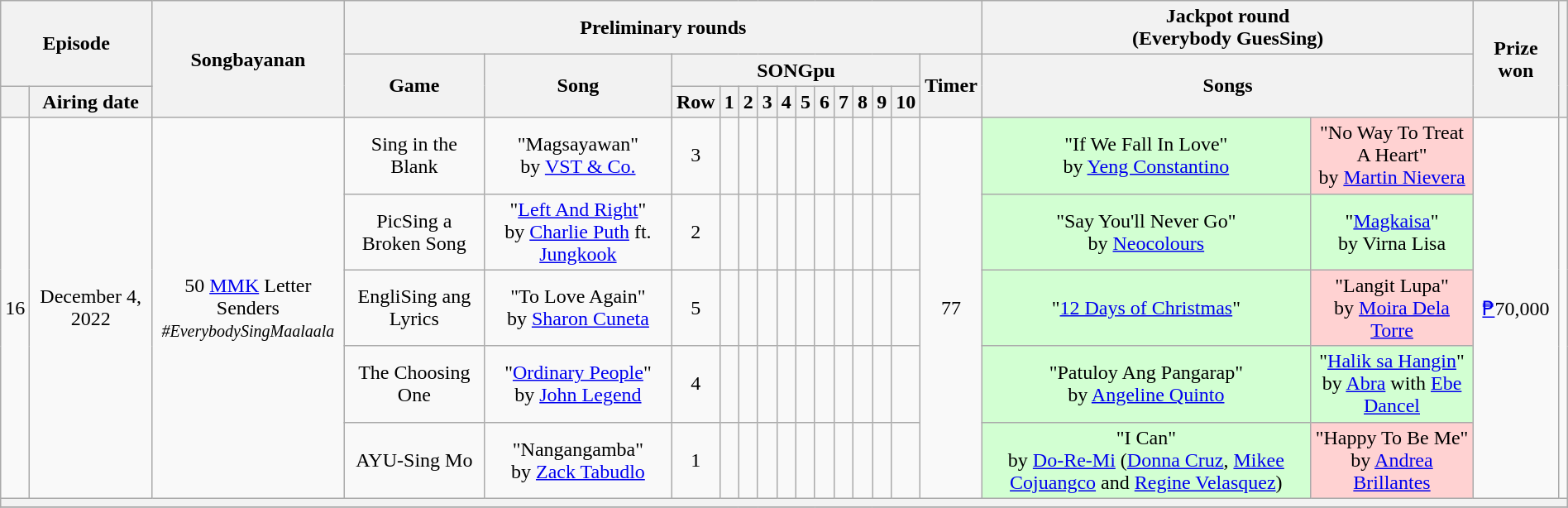<table class="wikitable mw-collapsible mw-collapsed" style="text-align:center; width:100%">
<tr>
<th colspan=2 rowspan=2>Episode</th>
<th rowspan=3>Songbayanan</th>
<th colspan=14>Preliminary rounds</th>
<th colspan=2>Jackpot round<br>(Everybody GuesSing)</th>
<th rowspan=3>Prize won</th>
<th rowspan=3></th>
</tr>
<tr>
<th rowspan=2>Game</th>
<th rowspan=2>Song</th>
<th colspan=11>SONGpu</th>
<th rowspan=2>Timer</th>
<th colspan=2 rowspan=2>Songs</th>
</tr>
<tr>
<th></th>
<th>Airing date</th>
<th>Row</th>
<th>1</th>
<th>2</th>
<th>3</th>
<th>4</th>
<th>5</th>
<th>6</th>
<th>7</th>
<th>8</th>
<th>9</th>
<th>10</th>
</tr>
<tr>
<td rowspan=5>16</td>
<td rowspan=5>December 4, 2022</td>
<td rowspan=5>50 <a href='#'>MMK</a> Letter Senders<br><small><em>#EverybodySingMaalaala</em></small></td>
<td>Sing in the Blank</td>
<td>"Magsayawan"<br>by <a href='#'>VST & Co.</a></td>
<td>3</td>
<td></td>
<td></td>
<td></td>
<td></td>
<td></td>
<td></td>
<td></td>
<td></td>
<td></td>
<td></td>
<td rowspan=5>77 </td>
<td bgcolor=D2FFD2>"If We Fall In Love"<br>by <a href='#'>Yeng Constantino</a></td>
<td bgcolor=FFD2D2>"No Way To Treat A Heart"<br>by <a href='#'>Martin Nievera</a></td>
<td rowspan=5><a href='#'>₱</a>70,000</td>
<td rowspan=5></td>
</tr>
<tr>
<td>PicSing a Broken Song</td>
<td>"<a href='#'>Left And Right</a>"<br>by <a href='#'>Charlie Puth</a> ft. <a href='#'>Jungkook</a></td>
<td>2</td>
<td></td>
<td></td>
<td></td>
<td></td>
<td></td>
<td></td>
<td></td>
<td></td>
<td></td>
<td></td>
<td bgcolor=D2FFD2>"Say You'll Never Go"<br>by <a href='#'>Neocolours</a></td>
<td bgcolor=D2FFD2>"<a href='#'>Magkaisa</a>"<br>by Virna Lisa</td>
</tr>
<tr>
<td>EngliSing ang Lyrics</td>
<td>"To Love Again"<br>by <a href='#'>Sharon Cuneta</a></td>
<td>5</td>
<td></td>
<td></td>
<td></td>
<td></td>
<td></td>
<td></td>
<td></td>
<td></td>
<td></td>
<td></td>
<td bgcolor=D2FFD2>"<a href='#'>12 Days of Christmas</a>"</td>
<td bgcolor=FFD2D2>"Langit Lupa"<br>by <a href='#'>Moira Dela Torre</a></td>
</tr>
<tr>
<td>The Choosing One</td>
<td>"<a href='#'>Ordinary People</a>"<br>by <a href='#'>John Legend</a></td>
<td>4</td>
<td></td>
<td></td>
<td></td>
<td></td>
<td></td>
<td></td>
<td></td>
<td></td>
<td></td>
<td></td>
<td bgcolor=D2FFD2>"Patuloy Ang Pangarap"<br>by <a href='#'>Angeline Quinto</a></td>
<td bgcolor=D2FFD2>"<a href='#'>Halik sa Hangin</a>"<br>by <a href='#'>Abra</a> with <a href='#'>Ebe Dancel</a></td>
</tr>
<tr>
<td>AYU-Sing Mo</td>
<td>"Nangangamba"<br>by <a href='#'>Zack Tabudlo</a></td>
<td>1</td>
<td></td>
<td></td>
<td></td>
<td></td>
<td></td>
<td></td>
<td></td>
<td></td>
<td></td>
<td></td>
<td bgcolor=D2FFD2>"I Can"<br>by <a href='#'>Do-Re-Mi</a> (<a href='#'>Donna Cruz</a>, <a href='#'>Mikee Cojuangco</a> and <a href='#'>Regine Velasquez</a>)</td>
<td bgcolor=FFD2D2>"Happy To Be Me"<br>by <a href='#'>Andrea Brillantes</a></td>
</tr>
<tr>
<th colspan=21 bgcolor=555></th>
</tr>
<tr>
</tr>
</table>
